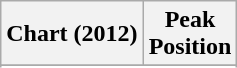<table class="wikitable">
<tr>
<th align="left">Chart (2012)</th>
<th align="left">Peak<br>Position</th>
</tr>
<tr>
</tr>
<tr>
</tr>
<tr>
</tr>
<tr>
</tr>
<tr>
</tr>
</table>
